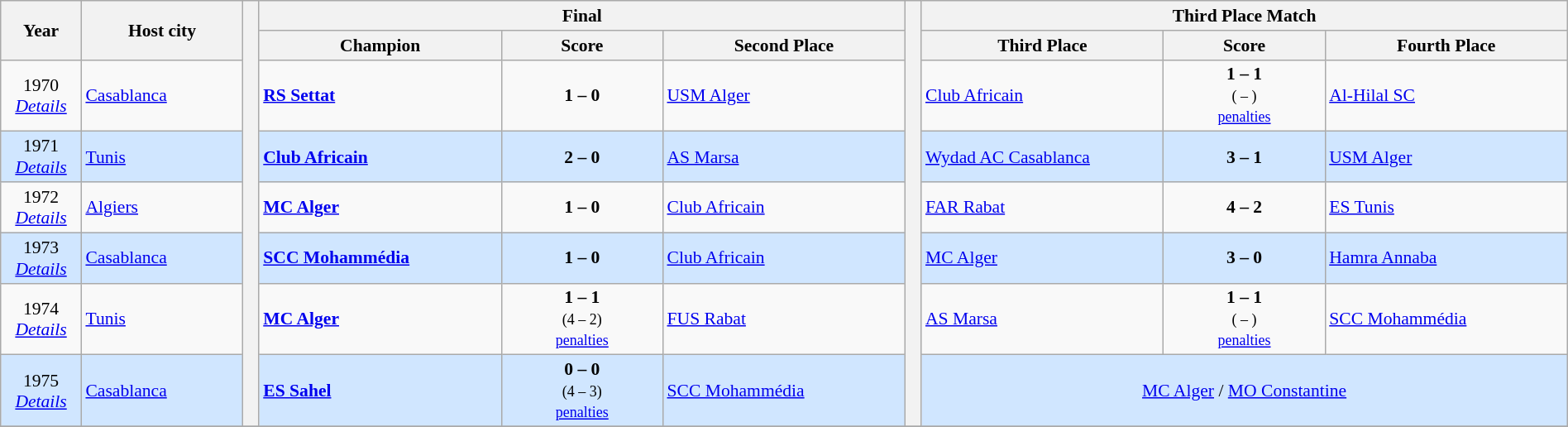<table class="wikitable" style="font-size:90%; width:100%; text-align:center;">
<tr>
<th rowspan="2" width="5%">Year</th>
<th rowspan="2" width="10%">Host city</th>
<th width="1%" rowspan="8"></th>
<th colspan="3">Final</th>
<th width="1%" rowspan="8"></th>
<th colspan="3">Third Place Match</th>
</tr>
<tr>
<th width="15%">Champion</th>
<th width="10%">Score</th>
<th width="15%">Second Place</th>
<th width="15%">Third Place</th>
<th width="10%">Score</th>
<th width="15%">Fourth Place</th>
</tr>
<tr>
<td>1970<br><em><a href='#'>Details</a></em></td>
<td align=left> <a href='#'>Casablanca</a></td>
<td align=left><strong> <a href='#'>RS Settat</a></strong></td>
<td><strong>1 – 0</strong></td>
<td align=left> <a href='#'>USM Alger</a></td>
<td align=left> <a href='#'>Club Africain</a></td>
<td><strong>1 – 1</strong> <br><small>( – )<br><a href='#'>penalties</a></small></td>
<td align=left> <a href='#'>Al-Hilal SC</a></td>
</tr>
<tr style="background: #D0E6FF;">
<td>1971<br><em><a href='#'>Details</a></em></td>
<td align=left> <a href='#'>Tunis</a></td>
<td align=left><strong> <a href='#'>Club Africain</a></strong></td>
<td><strong>2 – 0</strong></td>
<td align=left> <a href='#'>AS Marsa</a></td>
<td align=left> <a href='#'>Wydad AC Casablanca</a></td>
<td><strong>3 – 1</strong></td>
<td align=left> <a href='#'>USM Alger</a></td>
</tr>
<tr>
<td>1972<br><em><a href='#'>Details</a></em></td>
<td align=left> <a href='#'>Algiers</a></td>
<td align=left><strong> <a href='#'>MC Alger</a></strong></td>
<td><strong>1 – 0</strong></td>
<td align=left> <a href='#'>Club Africain</a></td>
<td align=left> <a href='#'>FAR Rabat</a></td>
<td><strong>4 – 2</strong></td>
<td align=left> <a href='#'>ES Tunis</a></td>
</tr>
<tr style="background: #D0E6FF;">
<td>1973<br><em><a href='#'>Details</a></em></td>
<td align=left> <a href='#'>Casablanca</a></td>
<td align=left><strong> <a href='#'>SCC Mohammédia</a></strong></td>
<td><strong>1 – 0</strong></td>
<td align=left> <a href='#'>Club Africain</a></td>
<td align=left> <a href='#'>MC Alger</a></td>
<td><strong>3 – 0</strong></td>
<td align=left> <a href='#'>Hamra Annaba</a></td>
</tr>
<tr>
<td>1974<br><em><a href='#'>Details</a></em></td>
<td align=left> <a href='#'>Tunis</a></td>
<td align=left><strong> <a href='#'>MC Alger</a></strong></td>
<td><strong>1 – 1</strong> <br><small>(4 – 2)<br><a href='#'>penalties</a></small></td>
<td align=left> <a href='#'>FUS Rabat</a></td>
<td align=left> <a href='#'>AS Marsa</a></td>
<td><strong>1 – 1</strong> <br><small>( – )<br><a href='#'>penalties</a></small></td>
<td align=left> <a href='#'>SCC Mohammédia</a></td>
</tr>
<tr style="background: #D0E6FF;">
<td>1975<br><em><a href='#'>Details</a></em></td>
<td align=left> <a href='#'>Casablanca</a></td>
<td align=left><strong> <a href='#'>ES Sahel</a></strong></td>
<td><strong>0 – 0</strong> <br><small>(4 – 3)<br><a href='#'>penalties</a></small></td>
<td align=left> <a href='#'>SCC Mohammédia</a></td>
<td colspan=3> <a href='#'>MC Alger</a> /  <a href='#'>MO Constantine</a></td>
</tr>
<tr>
</tr>
</table>
